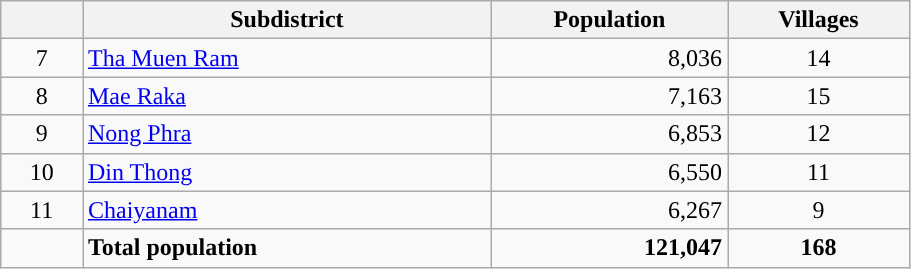<table class="wikitable" style="width:48%; display:inline-table;">
<tr>
<th scope="col" style="width:9%;"> </th>
<th scope="col" style="width:45%;">Subdistrict</th>
<th scope="col" style="width:26%;">Population</th>
<th scope="col" style="width:20%;">Villages</th>
</tr>
<tr>
<td style="text-align:center;">7</td>
<td><a href='#'>Tha Muen Ram</a></td>
<td style="text-align:right;">8,036</td>
<td style="text-align:center;">14</td>
</tr>
<tr>
<td style="text-align:center;">8</td>
<td><a href='#'>Mae Raka</a></td>
<td style="text-align:right;">7,163</td>
<td style="text-align:center;">15</td>
</tr>
<tr>
<td style="text-align:center;">9</td>
<td><a href='#'>Nong Phra</a></td>
<td style="text-align:right;">6,853</td>
<td style="text-align:center;">12</td>
</tr>
<tr>
<td style="text-align:center;">10</td>
<td><a href='#'>Din Thong</a></td>
<td style="text-align:right;">6,550</td>
<td style="text-align:center;">11</td>
</tr>
<tr>
<td style="text-align:center;">11</td>
<td><a href='#'>Chaiyanam</a></td>
<td style="text-align:right;">6,267</td>
<td style="text-align:center;">9</td>
</tr>
<tr>
<td></td>
<td><strong>Total population</strong></td>
<td style="text-align:right;"><strong>121,047</strong></td>
<td style="text-align:center;"><strong>168</strong></td>
</tr>
</table>
